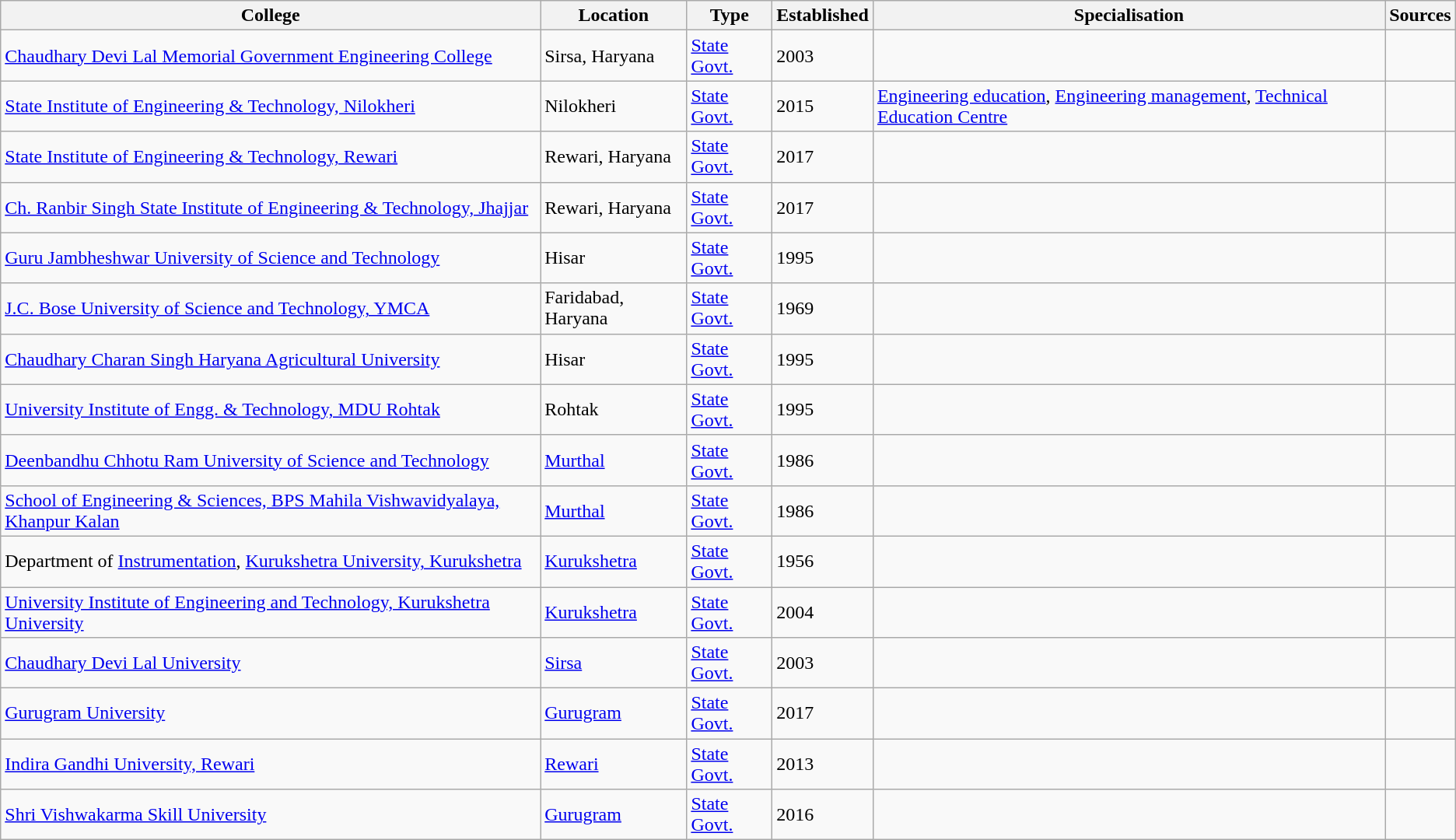<table class="wikitable sortable collapsible plainrowheaders" border="1" style="text-align:left">
<tr>
<th scope="col">College</th>
<th scope="col">Location</th>
<th scope="col">Type</th>
<th scope="col">Established</th>
<th scope="col">Specialisation</th>
<th scope="col" class="unsortable">Sources</th>
</tr>
<tr>
<td><a href='#'>Chaudhary Devi Lal Memorial Government Engineering College</a></td>
<td>Sirsa, Haryana</td>
<td><a href='#'>State Govt.</a></td>
<td>2003</td>
<td></td>
</tr>
<tr>
<td><a href='#'>State Institute of Engineering & Technology, Nilokheri</a></td>
<td>Nilokheri</td>
<td><a href='#'>State Govt.</a></td>
<td>2015</td>
<td><a href='#'>Engineering education</a>, <a href='#'>Engineering management</a>, <a href='#'>Technical Education Centre</a></td>
<td></td>
</tr>
<tr>
<td><a href='#'>State Institute of Engineering & Technology, Rewari</a></td>
<td>Rewari, Haryana</td>
<td><a href='#'>State Govt.</a></td>
<td>2017</td>
<td></td>
<td></td>
</tr>
<tr>
<td><a href='#'>Ch. Ranbir Singh State Institute of Engineering & Technology, Jhajjar</a></td>
<td>Rewari, Haryana</td>
<td><a href='#'>State Govt.</a></td>
<td>2017</td>
<td></td>
<td></td>
</tr>
<tr>
<td><a href='#'>Guru Jambheshwar University of Science and Technology</a></td>
<td>Hisar</td>
<td><a href='#'>State Govt.</a></td>
<td>1995</td>
<td></td>
<td></td>
</tr>
<tr>
<td><a href='#'>J.C. Bose University of Science and Technology, YMCA</a></td>
<td>Faridabad, Haryana</td>
<td><a href='#'>State Govt.</a></td>
<td>1969</td>
<td></td>
<td></td>
</tr>
<tr>
<td><a href='#'>Chaudhary Charan Singh Haryana Agricultural University</a></td>
<td>Hisar</td>
<td><a href='#'>State Govt.</a></td>
<td>1995</td>
<td></td>
<td></td>
</tr>
<tr>
<td><a href='#'>University Institute of Engg. & Technology, MDU Rohtak</a></td>
<td>Rohtak</td>
<td><a href='#'>State Govt.</a></td>
<td>1995</td>
<td></td>
<td></td>
</tr>
<tr>
<td><a href='#'>Deenbandhu Chhotu Ram University of Science and Technology</a></td>
<td><a href='#'>Murthal</a></td>
<td><a href='#'>State Govt.</a></td>
<td>1986</td>
<td></td>
<td></td>
</tr>
<tr>
<td><a href='#'>School of Engineering & Sciences, BPS Mahila Vishwavidyalaya, Khanpur Kalan</a></td>
<td><a href='#'>Murthal</a></td>
<td><a href='#'>State Govt.</a></td>
<td>1986</td>
<td></td>
<td></td>
</tr>
<tr>
<td>Department of <a href='#'>Instrumentation</a>, <a href='#'>Kurukshetra University, Kurukshetra</a></td>
<td><a href='#'>Kurukshetra</a></td>
<td><a href='#'>State Govt.</a></td>
<td>1956</td>
<td></td>
<td></td>
</tr>
<tr>
<td><a href='#'>University Institute of Engineering and Technology, Kurukshetra University</a></td>
<td><a href='#'>Kurukshetra</a></td>
<td><a href='#'>State Govt.</a></td>
<td>2004</td>
<td></td>
<td></td>
</tr>
<tr>
<td><a href='#'>Chaudhary Devi Lal University</a></td>
<td><a href='#'>Sirsa</a></td>
<td><a href='#'>State Govt.</a></td>
<td>2003</td>
<td></td>
<td></td>
</tr>
<tr>
<td><a href='#'>Gurugram University</a></td>
<td><a href='#'>Gurugram </a></td>
<td><a href='#'>State Govt.</a></td>
<td>2017</td>
<td></td>
<td></td>
</tr>
<tr>
<td><a href='#'>Indira Gandhi University, Rewari</a></td>
<td><a href='#'>Rewari</a></td>
<td><a href='#'>State Govt.</a></td>
<td>2013</td>
<td></td>
<td></td>
</tr>
<tr>
<td><a href='#'>Shri Vishwakarma Skill University</a></td>
<td><a href='#'>Gurugram </a></td>
<td><a href='#'>State Govt.</a></td>
<td>2016</td>
<td></td>
<td></td>
</tr>
</table>
